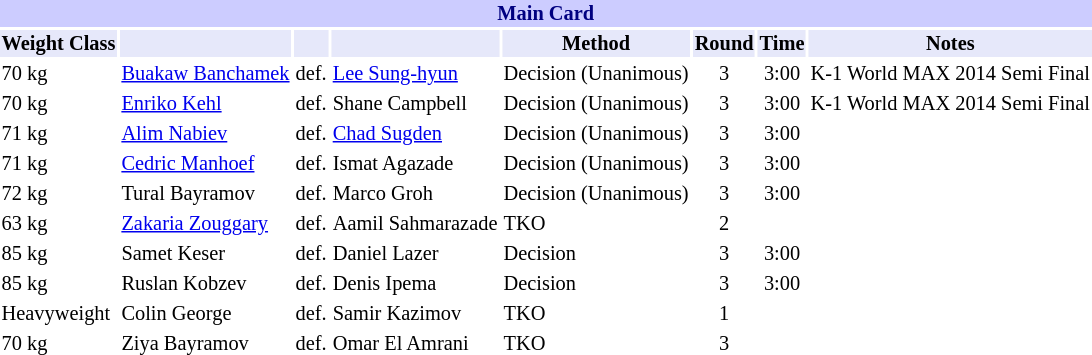<table class="toccolours" style="font-size: 85%;">
<tr>
<th colspan="8" style="background-color: #ccf; color: #000080; text-align: center;"><strong>Main Card</strong></th>
</tr>
<tr>
<th colspan="1" style="background-color: #E6E8FA; color: #000000; text-align: center;">Weight Class</th>
<th colspan="1" style="background-color: #E6E8FA; color: #000000; text-align: center;"></th>
<th colspan="1" style="background-color: #E6E8FA; color: #000000; text-align: center;"></th>
<th colspan="1" style="background-color: #E6E8FA; color: #000000; text-align: center;"></th>
<th colspan="1" style="background-color: #E6E8FA; color: #000000; text-align: center;">Method</th>
<th colspan="1" style="background-color: #E6E8FA; color: #000000; text-align: center;">Round</th>
<th colspan="1" style="background-color: #E6E8FA; color: #000000; text-align: center;">Time</th>
<th colspan="1" style="background-color: #E6E8FA; color: #000000; text-align: center;">Notes</th>
</tr>
<tr>
<td>70 kg</td>
<td> <a href='#'>Buakaw Banchamek</a></td>
<td align=center>def.</td>
<td> <a href='#'>Lee Sung-hyun</a></td>
<td>Decision (Unanimous)</td>
<td align=center>3</td>
<td align=center>3:00</td>
<td>K-1 World MAX 2014 Semi Final</td>
<td></td>
</tr>
<tr>
<td>70 kg</td>
<td> <a href='#'>Enriko Kehl</a></td>
<td align=center>def.</td>
<td> Shane Campbell</td>
<td>Decision (Unanimous)</td>
<td align=center>3</td>
<td align=center>3:00</td>
<td>K-1 World MAX 2014 Semi Final</td>
<td></td>
</tr>
<tr>
<td>71 kg</td>
<td> <a href='#'>Alim Nabiev</a></td>
<td align=center>def.</td>
<td> <a href='#'>Chad Sugden</a></td>
<td>Decision (Unanimous)</td>
<td align=center>3</td>
<td align=center>3:00</td>
<td></td>
</tr>
<tr>
<td>71 kg</td>
<td> <a href='#'>Cedric Manhoef</a></td>
<td align=center>def.</td>
<td> Ismat Agazade</td>
<td>Decision (Unanimous)</td>
<td align=center>3</td>
<td align=center>3:00</td>
<td></td>
</tr>
<tr>
<td>72 kg</td>
<td> Tural Bayramov</td>
<td align=center>def.</td>
<td> Marco Groh</td>
<td>Decision (Unanimous)</td>
<td align=center>3</td>
<td align=center>3:00</td>
<td></td>
</tr>
<tr>
<td>63 kg</td>
<td> <a href='#'>Zakaria Zouggary</a></td>
<td align=center>def.</td>
<td> Aamil Sahmarazade</td>
<td>TKO</td>
<td align=center>2</td>
<td align=center></td>
<td></td>
</tr>
<tr>
<td>85 kg</td>
<td> Samet Keser</td>
<td align=center>def.</td>
<td> Daniel Lazer</td>
<td>Decision</td>
<td align=center>3</td>
<td align=center>3:00</td>
<td></td>
</tr>
<tr>
<td>85 kg</td>
<td> Ruslan Kobzev</td>
<td align=center>def.</td>
<td> Denis Ipema</td>
<td>Decision</td>
<td align=center>3</td>
<td align=center>3:00</td>
<td></td>
</tr>
<tr>
<td>Heavyweight</td>
<td> Colin George</td>
<td align=center>def.</td>
<td> Samir Kazimov</td>
<td>TKO</td>
<td align=center>1</td>
<td align=center></td>
<td></td>
</tr>
<tr>
<td>70 kg</td>
<td> Ziya Bayramov</td>
<td align=center>def.</td>
<td> Omar El Amrani</td>
<td>TKO</td>
<td align=center>3</td>
<td align=center></td>
<td></td>
</tr>
<tr>
</tr>
</table>
